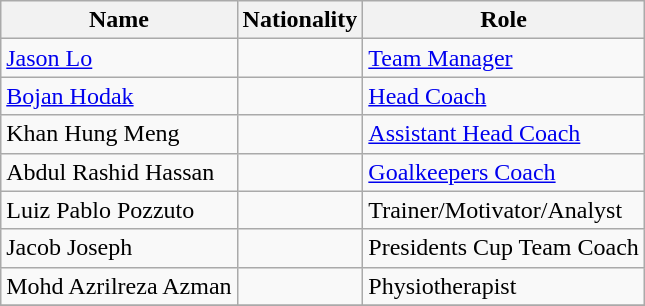<table class="wikitable">
<tr>
<th><strong>Name</strong></th>
<th><strong>Nationality</strong></th>
<th><strong>Role</strong></th>
</tr>
<tr>
<td><a href='#'>Jason Lo</a></td>
<td></td>
<td><a href='#'>Team Manager</a></td>
</tr>
<tr>
<td><a href='#'>Bojan Hodak</a></td>
<td></td>
<td><a href='#'>Head Coach</a></td>
</tr>
<tr>
<td>Khan Hung Meng</td>
<td></td>
<td><a href='#'>Assistant Head Coach</a></td>
</tr>
<tr>
<td>Abdul Rashid Hassan</td>
<td></td>
<td><a href='#'>Goalkeepers Coach</a></td>
</tr>
<tr>
<td>Luiz Pablo Pozzuto</td>
<td></td>
<td>Trainer/Motivator/Analyst</td>
</tr>
<tr>
<td>Jacob Joseph</td>
<td></td>
<td>Presidents Cup Team Coach</td>
</tr>
<tr>
<td>Mohd Azrilreza Azman</td>
<td></td>
<td>Physiotherapist</td>
</tr>
<tr>
</tr>
</table>
